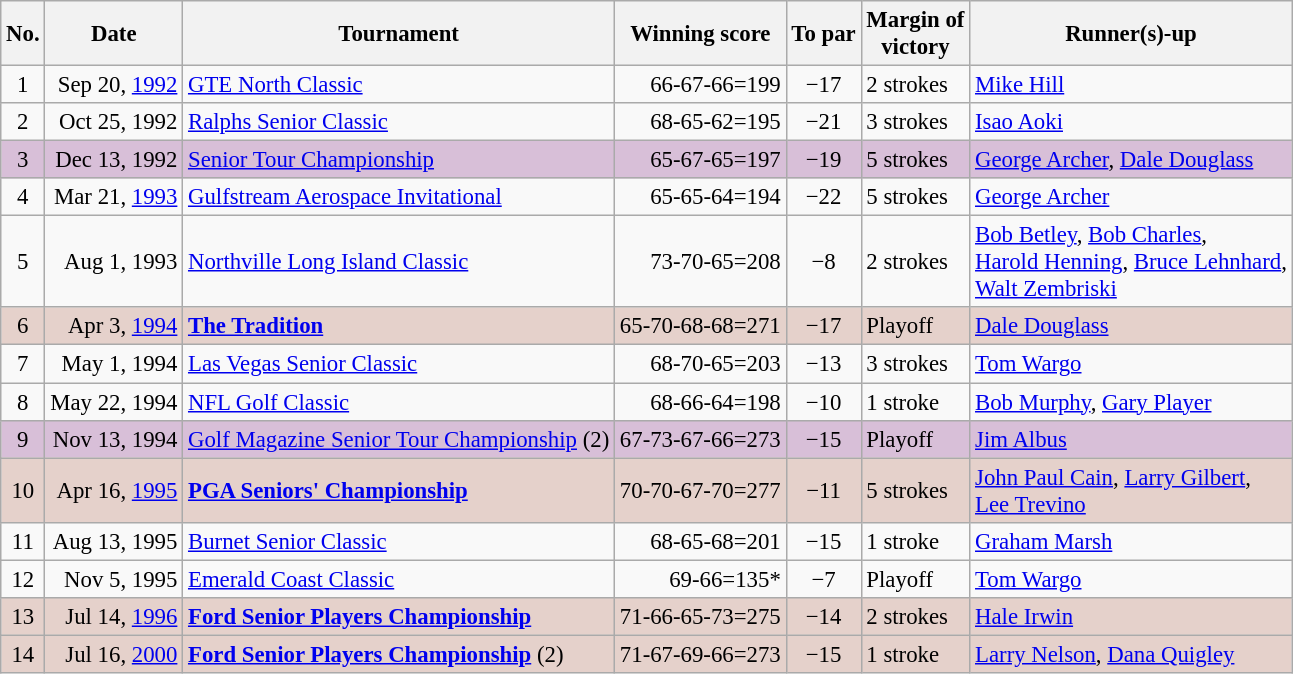<table class="wikitable" style="font-size:95%;">
<tr>
<th>No.</th>
<th>Date</th>
<th>Tournament</th>
<th>Winning score</th>
<th>To par</th>
<th>Margin of<br>victory</th>
<th>Runner(s)-up</th>
</tr>
<tr>
<td align=center>1</td>
<td align=right>Sep 20, <a href='#'>1992</a></td>
<td><a href='#'>GTE North Classic</a></td>
<td align=right>66-67-66=199</td>
<td align=center>−17</td>
<td>2 strokes</td>
<td> <a href='#'>Mike Hill</a></td>
</tr>
<tr>
<td align=center>2</td>
<td align=right>Oct 25, 1992</td>
<td><a href='#'>Ralphs Senior Classic</a></td>
<td align=right>68-65-62=195</td>
<td align=center>−21</td>
<td>3 strokes</td>
<td> <a href='#'>Isao Aoki</a></td>
</tr>
<tr style="background:thistle;">
<td align=center>3</td>
<td align=right>Dec 13, 1992</td>
<td><a href='#'>Senior Tour Championship</a></td>
<td align=right>65-67-65=197</td>
<td align=center>−19</td>
<td>5 strokes</td>
<td> <a href='#'>George Archer</a>,  <a href='#'>Dale Douglass</a></td>
</tr>
<tr>
<td align=center>4</td>
<td align=right>Mar 21, <a href='#'>1993</a></td>
<td><a href='#'>Gulfstream Aerospace Invitational</a></td>
<td align=right>65-65-64=194</td>
<td align=center>−22</td>
<td>5 strokes</td>
<td> <a href='#'>George Archer</a></td>
</tr>
<tr>
<td align=center>5</td>
<td align=right>Aug 1, 1993</td>
<td><a href='#'>Northville Long Island Classic</a></td>
<td align=right>73-70-65=208</td>
<td align=center>−8</td>
<td>2 strokes</td>
<td> <a href='#'>Bob Betley</a>,  <a href='#'>Bob Charles</a>,<br> <a href='#'>Harold Henning</a>,  <a href='#'>Bruce Lehnhard</a>,<br> <a href='#'>Walt Zembriski</a></td>
</tr>
<tr style="background:#e5d1cb;">
<td align=center>6</td>
<td align=right>Apr 3, <a href='#'>1994</a></td>
<td><strong><a href='#'>The Tradition</a></strong></td>
<td align=right>65-70-68-68=271</td>
<td align=center>−17</td>
<td>Playoff</td>
<td> <a href='#'>Dale Douglass</a></td>
</tr>
<tr>
<td align=center>7</td>
<td align=right>May 1, 1994</td>
<td><a href='#'>Las Vegas Senior Classic</a></td>
<td align=right>68-70-65=203</td>
<td align=center>−13</td>
<td>3 strokes</td>
<td> <a href='#'>Tom Wargo</a></td>
</tr>
<tr>
<td align=center>8</td>
<td align=right>May 22, 1994</td>
<td><a href='#'>NFL Golf Classic</a></td>
<td align=right>68-66-64=198</td>
<td align=center>−10</td>
<td>1 stroke</td>
<td> <a href='#'>Bob Murphy</a>,  <a href='#'>Gary Player</a></td>
</tr>
<tr style="background:thistle;">
<td align=center>9</td>
<td align=right>Nov 13, 1994</td>
<td><a href='#'>Golf Magazine Senior Tour Championship</a> (2)</td>
<td align=right>67-73-67-66=273</td>
<td align=center>−15</td>
<td>Playoff</td>
<td> <a href='#'>Jim Albus</a></td>
</tr>
<tr style="background:#e5d1cb;">
<td align=center>10</td>
<td align=right>Apr 16, <a href='#'>1995</a></td>
<td><strong><a href='#'>PGA Seniors' Championship</a></strong></td>
<td align=right>70-70-67-70=277</td>
<td align=center>−11</td>
<td>5 strokes</td>
<td> <a href='#'>John Paul Cain</a>,  <a href='#'>Larry Gilbert</a>,<br> <a href='#'>Lee Trevino</a></td>
</tr>
<tr>
<td align=center>11</td>
<td align=right>Aug 13, 1995</td>
<td><a href='#'>Burnet Senior Classic</a></td>
<td align=right>68-65-68=201</td>
<td align=center>−15</td>
<td>1 stroke</td>
<td> <a href='#'>Graham Marsh</a></td>
</tr>
<tr>
<td align=center>12</td>
<td align=right>Nov 5, 1995</td>
<td><a href='#'>Emerald Coast Classic</a></td>
<td align=right>69-66=135*</td>
<td align=center>−7</td>
<td>Playoff</td>
<td> <a href='#'>Tom Wargo</a></td>
</tr>
<tr style="background:#e5d1cb;">
<td align=center>13</td>
<td align=right>Jul 14, <a href='#'>1996</a></td>
<td><strong><a href='#'>Ford Senior Players Championship</a></strong></td>
<td align=right>71-66-65-73=275</td>
<td align=center>−14</td>
<td>2 strokes</td>
<td> <a href='#'>Hale Irwin</a></td>
</tr>
<tr style="background:#e5d1cb;">
<td align=center>14</td>
<td align=right>Jul 16, <a href='#'>2000</a></td>
<td><strong><a href='#'>Ford Senior Players Championship</a></strong> (2)</td>
<td align=right>71-67-69-66=273</td>
<td align=center>−15</td>
<td>1 stroke</td>
<td> <a href='#'>Larry Nelson</a>,  <a href='#'>Dana Quigley</a></td>
</tr>
</table>
